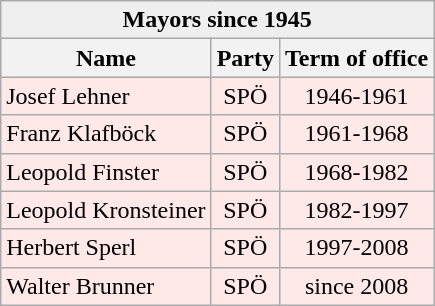<table class="prettytable">
<tr>
<th style="background:#EFEFEF" align="center" colspan="4">Mayors since 1945</th>
</tr>
<tr style="background:#EFEFEF">
<th>Name</th>
<th>Party</th>
<th>Term of office</th>
</tr>
<tr style="background:#FFE8E8;">
<td>Josef Lehner</td>
<td align="center">SPÖ</td>
<td align="center">1946-1961</td>
</tr>
<tr style="background:#FFE8E8;">
<td>Franz Klafböck</td>
<td align="center">SPÖ</td>
<td align="center">1961-1968</td>
</tr>
<tr style="background:#FFE8E8;">
<td>Leopold Finster</td>
<td align="center">SPÖ</td>
<td align="center">1968-1982</td>
</tr>
<tr style="background:#FFE8E8;">
<td>Leopold Kronsteiner</td>
<td align="center">SPÖ</td>
<td align="center">1982-1997</td>
</tr>
<tr style="background:#FFE8E8;">
<td>Herbert Sperl</td>
<td align="center">SPÖ</td>
<td align="center">1997-2008</td>
</tr>
<tr style="background:#FFE8E8;">
<td>Walter Brunner</td>
<td align="center">SPÖ</td>
<td align="center">since 2008</td>
</tr>
</table>
